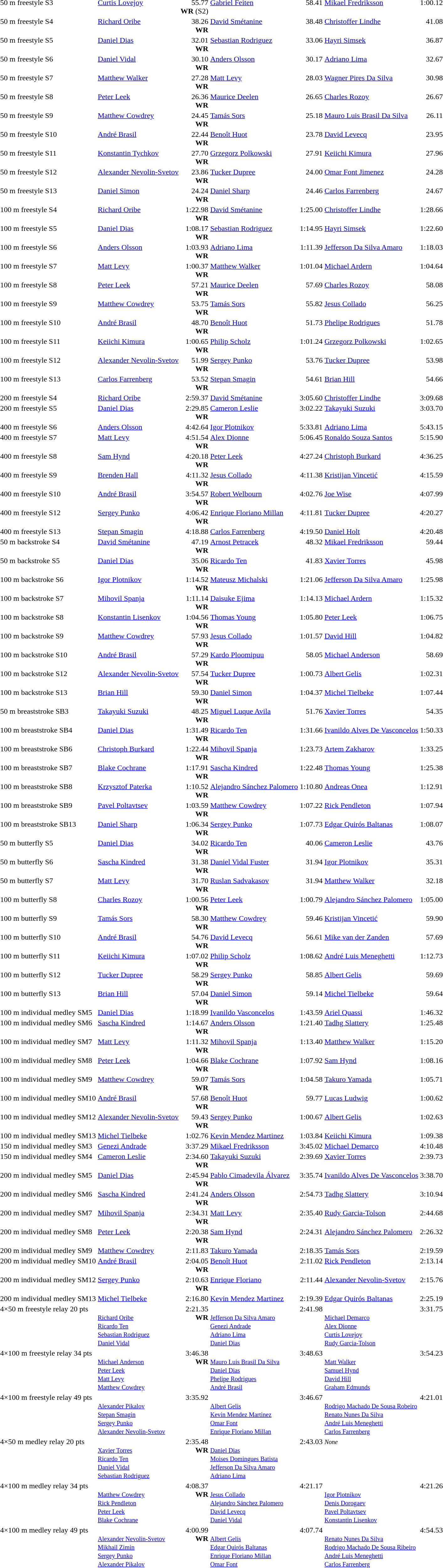<table>
<tr valign="top">
<td>50 m freestyle S3</td>
<td><a href='#'>Curtis Lovejoy</a><br><small></small></td>
<td align="right">55.77<br><strong>WR</strong> (S2)</td>
<td><a href='#'>Gabriel Feiten</a><br><small></small></td>
<td align="right">58.41</td>
<td><a href='#'>Mikael Fredriksson</a><br><small></small></td>
<td align="right">1:00.12</td>
</tr>
<tr valign="top">
<td>50 m freestyle S4</td>
<td><a href='#'>Richard Oribe</a><br><small></small></td>
<td align="right">38.26<br><strong>WR</strong></td>
<td><a href='#'>David Smétanine</a><br><small></small></td>
<td align="right">38.48</td>
<td><a href='#'>Christoffer Lindhe</a><br><small></small></td>
<td align="right">41.08</td>
</tr>
<tr valign="top">
<td>50 m freestyle S5</td>
<td><a href='#'>Daniel Dias</a><br><small></small></td>
<td align="right">32.01<br><strong>WR</strong></td>
<td><a href='#'>Sebastian Rodriguez</a><br><small></small></td>
<td align="right">33.06</td>
<td><a href='#'>Hayri Simsek</a><br><small></small></td>
<td align="right">36.87</td>
</tr>
<tr valign="top">
<td>50 m freestyle S6</td>
<td><a href='#'>Daniel Vidal</a><br><small></small></td>
<td align="right">30.10<br><strong>WR</strong></td>
<td><a href='#'>Anders Olsson</a><br><small></small></td>
<td align="right">30.17</td>
<td><a href='#'>Adriano Lima</a><br><small></small></td>
<td align="right">32.67</td>
</tr>
<tr valign="top">
<td>50 m freestyle S7</td>
<td><a href='#'>Matthew Walker</a><br><small></small></td>
<td align="right">27.28<br><strong>WR</strong></td>
<td><a href='#'>Matt Levy</a><br><small></small></td>
<td align="right">28.03</td>
<td><a href='#'>Wagner Pires Da Silva</a><br><small></small></td>
<td align="right">30.98</td>
</tr>
<tr valign="top">
<td>50 m freestyle S8</td>
<td><a href='#'>Peter Leek</a><br><small></small></td>
<td align="right">26.36<br><strong>WR</strong></td>
<td><a href='#'>Maurice Deelen</a><br><small></small></td>
<td align="right">26.65</td>
<td><a href='#'>Charles Rozoy</a><br><small></small></td>
<td align="right">26.67</td>
</tr>
<tr valign="top">
<td>50 m freestyle S9</td>
<td><a href='#'>Matthew Cowdrey</a><br><small></small></td>
<td align="right">24.45<br><strong>WR</strong></td>
<td><a href='#'>Tamás Sors</a><br><small></small></td>
<td align="right">25.18</td>
<td><a href='#'>Mauro Luis Brasil Da Silva</a><br><small></small></td>
<td align="right">26.11</td>
</tr>
<tr valign="top">
<td>50 m freestyle S10</td>
<td><a href='#'>André Brasil</a><br><small></small></td>
<td align="right">22.44<br><strong>WR</strong></td>
<td><a href='#'>Benoît Huot</a><br><small></small></td>
<td align="right">23.78</td>
<td><a href='#'>David Levecq</a><br><small></small></td>
<td align="right">23.95</td>
</tr>
<tr valign="top">
<td>50 m freestyle S11</td>
<td><a href='#'>Konstantin Tychkov</a><br><small></small></td>
<td align="right">27.70<br><strong>WR</strong></td>
<td><a href='#'>Grzegorz Polkowski</a><br><small></small></td>
<td align="right">27.91</td>
<td><a href='#'>Keiichi Kimura</a><br><small></small></td>
<td align="right">27.96</td>
</tr>
<tr valign="top">
<td>50 m freestyle S12</td>
<td><a href='#'>Alexander Nevolin-Svetov</a><br><small></small></td>
<td align="right">23.86<br><strong>WR</strong></td>
<td><a href='#'>Tucker Dupree</a><br><small></small></td>
<td align="right">24.00</td>
<td><a href='#'>Omar Font Jimenez</a><br><small></small></td>
<td align="right">24.28</td>
</tr>
<tr valign="top">
<td>50 m freestyle S13</td>
<td><a href='#'>Daniel Simon</a><br><small></small></td>
<td align="right">24.24<br><strong>WR</strong></td>
<td><a href='#'>Daniel Sharp</a><br><small></small></td>
<td align="right">24.46</td>
<td><a href='#'>Carlos Farrenberg</a><br><small></small></td>
<td align="right">24.67</td>
</tr>
<tr valign="top">
<td>100 m freestyle S4</td>
<td><a href='#'>Richard Oribe</a><br><small></small></td>
<td align="right">1:22.98<br><strong>WR</strong></td>
<td><a href='#'>David Smétanine</a><br><small></small></td>
<td align="right">1:25.00</td>
<td><a href='#'>Christoffer Lindhe</a><br><small></small></td>
<td align="right">1:28.66</td>
</tr>
<tr valign="top">
<td>100 m freestyle S5</td>
<td><a href='#'>Daniel Dias</a><br><small></small></td>
<td align="right">1:08.17<br><strong>WR</strong></td>
<td><a href='#'>Sebastian Rodriguez</a><br><small></small></td>
<td align="right">1:14.95</td>
<td><a href='#'>Hayri Simsek</a><br><small></small></td>
<td align="right">1:22.60</td>
</tr>
<tr valign="top">
<td>100 m freestyle S6</td>
<td><a href='#'>Anders Olsson</a><br><small></small></td>
<td align="right">1:03.93<br><strong>WR</strong></td>
<td><a href='#'>Adriano Lima</a><br><small></small></td>
<td align="right">1:11.39</td>
<td><a href='#'>Jefferson Da Silva Amaro</a><br><small></small></td>
<td align="right">1:18.03</td>
</tr>
<tr valign="top">
<td>100 m freestyle S7</td>
<td><a href='#'>Matt Levy</a><br><small></small></td>
<td align="right">1:00.37<br><strong>WR</strong></td>
<td><a href='#'>Matthew Walker</a><br><small></small></td>
<td align="right">1:01.04</td>
<td><a href='#'>Michael Ardern</a><br><small></small></td>
<td align="right">1:04.64</td>
</tr>
<tr valign="top">
<td>100 m freestyle S8</td>
<td><a href='#'>Peter Leek</a><br><small></small></td>
<td align="right">57.21<br><strong>WR</strong></td>
<td><a href='#'>Maurice Deelen</a><br><small></small></td>
<td align="right">57.69</td>
<td><a href='#'>Charles Rozoy</a><br><small></small></td>
<td align="right">58.08</td>
</tr>
<tr valign="top">
<td>100 m freestyle S9</td>
<td><a href='#'>Matthew Cowdrey</a><br><small></small></td>
<td align="right">53.75<br><strong>WR</strong></td>
<td><a href='#'>Tamás Sors</a><br><small></small></td>
<td align="right">55.82</td>
<td><a href='#'>Jesus Collado</a><br><small></small></td>
<td align="right">56.25</td>
</tr>
<tr valign="top">
<td>100 m freestyle S10</td>
<td><a href='#'>André Brasil</a><br><small></small></td>
<td align="right">48.70<br><strong>WR</strong></td>
<td><a href='#'>Benoît Huot</a><br><small></small></td>
<td align="right">51.73</td>
<td><a href='#'>Phelipe Rodrigues</a><br><small></small></td>
<td align="right">51.78</td>
</tr>
<tr valign="top">
<td>100 m freestyle S11</td>
<td><a href='#'>Keiichi Kimura</a><br><small></small></td>
<td align="right">1:00.65<br><strong>WR</strong></td>
<td><a href='#'>Philip Scholz</a><br><small></small></td>
<td align="right">1:01.24</td>
<td><a href='#'>Grzegorz Polkowski</a><br><small></small></td>
<td align="right">1:02.65</td>
</tr>
<tr valign="top">
<td>100 m freestyle S12</td>
<td><a href='#'>Alexander Nevolin-Svetov</a><br><small></small></td>
<td align="right">51.99<br><strong>WR</strong></td>
<td><a href='#'>Sergey Punko</a><br><small></small></td>
<td align="right">53.76</td>
<td><a href='#'>Tucker Dupree</a><br><small></small></td>
<td align="right">53.98</td>
</tr>
<tr valign="top">
<td>100 m freestyle S13</td>
<td><a href='#'>Carlos Farrenberg</a><br><small></small></td>
<td align="right">53.52<br><strong>WR</strong></td>
<td><a href='#'>Stepan Smagin</a><br><small></small></td>
<td align="right">54.61</td>
<td><a href='#'>Brian Hill</a><br><small></small></td>
<td align="right">54.66</td>
</tr>
<tr valign="top">
<td>200 m freestyle S4</td>
<td><a href='#'>Richard Oribe</a><br><small></small></td>
<td align="right">2:59.37</td>
<td><a href='#'>David Smétanine</a><br><small></small></td>
<td align="right">3:05.60</td>
<td><a href='#'>Christoffer Lindhe</a><br><small></small></td>
<td align="right">3:09.68</td>
</tr>
<tr valign="top">
<td>200 m freestyle S5</td>
<td><a href='#'>Daniel Dias</a><br><small></small></td>
<td align="right">2:29.85<br><strong>WR</strong></td>
<td><a href='#'>Cameron Leslie</a><br><small></small></td>
<td align="right">3:02.22</td>
<td><a href='#'>Takayuki Suzuki</a><br><small></small></td>
<td align="right">3:03.70</td>
</tr>
<tr valign="top">
<td>400 m freestyle S6</td>
<td><a href='#'>Anders Olsson</a><br><small></small></td>
<td align="right">4:42.64</td>
<td><a href='#'>Igor Plotnikov</a><br><small></small></td>
<td align="right">5:33.81</td>
<td><a href='#'>Adriano Lima</a><br><small></small></td>
<td align="right">5:43.15</td>
</tr>
<tr valign="top">
<td>400 m freestyle S7</td>
<td><a href='#'>Matt Levy</a><br><small></small></td>
<td align="right">4:51.54<br><strong>WR</strong></td>
<td><a href='#'>Alex Dionne</a><br><small></small></td>
<td align="right">5:06.45</td>
<td><a href='#'>Ronaldo Souza Santos</a><br><small></small></td>
<td align="right">5:15.90</td>
</tr>
<tr valign="top">
<td>400 m freestyle S8</td>
<td><a href='#'>Sam Hynd</a><br><small></small></td>
<td align="right">4:20.18<br><strong>WR</strong></td>
<td><a href='#'>Peter Leek</a><br><small></small></td>
<td align="right">4:27.24</td>
<td><a href='#'>Christoph Burkard</a><br><small></small></td>
<td align="right">4:36.25</td>
</tr>
<tr valign="top">
<td>400 m freestyle S9</td>
<td><a href='#'>Brenden Hall</a><br><small></small></td>
<td align="right">4:11.32<br><strong>WR</strong></td>
<td><a href='#'>Jesus Collado</a><br><small></small></td>
<td align="right">4:11.38</td>
<td><a href='#'>Kristijan Vincetić</a><br><small></small></td>
<td align="right">4:15.59</td>
</tr>
<tr valign="top">
<td>400 m freestyle S10</td>
<td><a href='#'>André Brasil</a><br><small></small></td>
<td align="right">3:54.57<br><strong>WR</strong></td>
<td><a href='#'>Robert Welbourn</a><br><small></small></td>
<td align="right">4:02.76</td>
<td><a href='#'>Joe Wise</a><br><small></small></td>
<td align="right">4:07.99</td>
</tr>
<tr valign="top">
<td>400 m freestyle S12</td>
<td><a href='#'>Sergey Punko</a><br><small></small></td>
<td align="right">4:06.42<br><strong>WR</strong></td>
<td><a href='#'>Enrique Floriano Millan</a><br><small></small></td>
<td align="right">4:11.81</td>
<td><a href='#'>Tucker Dupree</a><br><small></small></td>
<td align="right">4:20.27</td>
</tr>
<tr valign="top">
<td>400 m freestyle S13</td>
<td><a href='#'>Stepan Smagin</a><br><small></small></td>
<td align="right">4:18.88</td>
<td><a href='#'>Carlos Farrenberg</a><br><small></small></td>
<td align="right">4:19.50</td>
<td><a href='#'>Daniel Holt</a><br><small></small></td>
<td align="right">4:20.48</td>
</tr>
<tr valign="top">
<td>50 m backstroke S4</td>
<td><a href='#'>David Smétanine</a><br><small></small></td>
<td align="right">47.19<br><strong>WR</strong></td>
<td><a href='#'>Arnost Petracek</a><br><small></small></td>
<td align="right">48.32</td>
<td><a href='#'>Mikael Fredriksson</a><br><small></small></td>
<td align="right">59.44</td>
</tr>
<tr valign="top">
<td>50 m backstroke S5</td>
<td><a href='#'>Daniel Dias</a><br><small></small></td>
<td align="right">35.06<br><strong>WR</strong></td>
<td><a href='#'>Ricardo Ten</a><br><small></small></td>
<td align="right">41.83</td>
<td><a href='#'>Xavier Torres</a><br><small></small></td>
<td align="right">45.98</td>
</tr>
<tr valign="top">
<td>100 m backstroke S6</td>
<td><a href='#'>Igor Plotnikov</a><br><small></small></td>
<td align="right">1:14.52<br><strong>WR</strong></td>
<td><a href='#'>Mateusz Michalski</a><br><small></small></td>
<td align="right">1:21.06</td>
<td><a href='#'>Jefferson Da Silva Amaro</a><br><small></small></td>
<td align="right">1:25.98</td>
</tr>
<tr valign="top">
<td>100 m backstroke S7</td>
<td><a href='#'>Mihovil Spanja</a><br><small></small></td>
<td align="right">1:11.14<br><strong>WR</strong></td>
<td><a href='#'>Daisuke Ejima</a><br><small></small></td>
<td align="right">1:14.13</td>
<td><a href='#'>Michael Ardern</a><br><small></small></td>
<td align="right">1:15.32</td>
</tr>
<tr valign="top">
<td>100 m backstroke S8</td>
<td><a href='#'>Konstantin Lisenkov</a><br><small></small></td>
<td align="right">1:04.56<br><strong>WR</strong></td>
<td><a href='#'>Thomas Young</a><br><small></small></td>
<td align="right">1:05.80</td>
<td><a href='#'>Peter Leek</a><br><small></small></td>
<td align="right">1:06.75</td>
</tr>
<tr valign="top">
<td>100 m backstroke S9</td>
<td><a href='#'>Matthew Cowdrey</a><br><small></small></td>
<td align="right">57.93<br><strong>WR</strong></td>
<td><a href='#'>Jesus Collado</a><br><small></small></td>
<td align="right">1:01.57</td>
<td><a href='#'>David Hill</a><br><small></small></td>
<td align="right">1:04.82</td>
</tr>
<tr valign="top">
<td>100 m backstroke S10</td>
<td><a href='#'>André Brasil</a><br><small></small></td>
<td align="right">57.29<br><strong>WR</strong></td>
<td><a href='#'>Kardo Ploomipuu</a><br><small></small></td>
<td align="right">58.05</td>
<td><a href='#'>Michael Anderson</a><br><small></small></td>
<td align="right">58.69</td>
</tr>
<tr valign="top">
<td>100 m backstroke S12</td>
<td><a href='#'>Alexander Nevolin-Svetov</a><br><small></small></td>
<td align="right">57.54<br><strong>WR</strong></td>
<td><a href='#'>Tucker Dupree</a><br><small></small></td>
<td align="right">1:00.73</td>
<td><a href='#'>Albert Gelis</a><br><small></small></td>
<td align="right">1:02.31</td>
</tr>
<tr valign="top">
<td>100 m backstroke S13</td>
<td><a href='#'>Brian Hill</a><br><small></small></td>
<td align="right">59.30<br><strong>WR</strong></td>
<td><a href='#'>Daniel Simon</a><br><small></small></td>
<td align="right">1:04.37</td>
<td><a href='#'>Michel Tielbeke</a><br><small></small></td>
<td align="right">1:07.44</td>
</tr>
<tr valign="top">
<td>50 m breaststroke SB3</td>
<td><a href='#'>Takayuki Suzuki</a><br><small></small></td>
<td align="right">48.25<br><strong>WR</strong></td>
<td><a href='#'>Miguel Luque Avila</a><br><small></small></td>
<td align="right">51.76</td>
<td><a href='#'>Xavier Torres</a><br><small></small></td>
<td align="right">54.35</td>
</tr>
<tr valign="top">
<td>100 m breaststroke SB4</td>
<td><a href='#'>Daniel Dias</a><br><small></small></td>
<td align="right">1:31.49<br><strong>WR</strong></td>
<td><a href='#'>Ricardo Ten</a><br><small></small></td>
<td align="right">1:31.66</td>
<td><a href='#'>Ivanildo Alves De Vasconcelos</a><br><small></small></td>
<td align="right">1:50.33</td>
</tr>
<tr valign="top">
<td>100 m breaststroke SB6</td>
<td><a href='#'>Christoph Burkard</a><br><small></small></td>
<td align="right">1:22.44<br><strong>WR</strong></td>
<td><a href='#'>Mihovil Spanja</a><br><small></small></td>
<td align="right">1:23.73</td>
<td><a href='#'>Artem Zakharov</a><br><small></small></td>
<td align="right">1:33.25</td>
</tr>
<tr valign="top">
<td>100 m breaststroke SB7</td>
<td><a href='#'>Blake Cochrane</a><br><small></small></td>
<td align="right">1:17.91<br><strong>WR</strong></td>
<td><a href='#'>Sascha Kindred</a><br><small></small></td>
<td align="right">1:22.48</td>
<td><a href='#'>Thomas Young</a><br><small></small></td>
<td align="right">1:25.38</td>
</tr>
<tr valign="top">
<td>100 m breaststroke SB8</td>
<td><a href='#'>Krzysztof Paterka</a><br><small></small></td>
<td align="right">1:10.52<br><strong>WR</strong></td>
<td><a href='#'>Alejandro Sánchez Palomero</a><br><small></small></td>
<td align="right">1:10.80</td>
<td><a href='#'>Andreas Onea</a><br><small></small></td>
<td align="right">1:12.91</td>
</tr>
<tr valign="top">
<td>100 m breaststroke SB9</td>
<td><a href='#'>Pavel Poltavtsev</a><br><small></small></td>
<td align="right">1:03.59<br><strong>WR</strong></td>
<td><a href='#'>Matthew Cowdrey</a><br><small></small></td>
<td align="right">1:07.22</td>
<td><a href='#'>Rick Pendleton</a><br><small></small></td>
<td align="right">1:07.94</td>
</tr>
<tr valign="top">
<td>100 m breaststroke SB13</td>
<td><a href='#'>Daniel Sharp</a><br><small></small></td>
<td align="right">1:06.34<br><strong>WR</strong></td>
<td><a href='#'>Sergey Punko</a><br><small></small></td>
<td align="right">1:07.73</td>
<td><a href='#'>Edgar Quirós Baltanas</a><br><small></small></td>
<td align="right">1:08.07</td>
</tr>
<tr valign="top">
<td>50 m butterfly S5</td>
<td><a href='#'>Daniel Dias</a><br><small></small></td>
<td align="right">34.02<br><strong>WR</strong></td>
<td><a href='#'>Ricardo Ten</a><br><small></small></td>
<td align="right">40.06</td>
<td><a href='#'>Cameron Leslie</a><br><small></small></td>
<td align="right">43.76</td>
</tr>
<tr valign="top">
<td>50 m butterfly S6</td>
<td><a href='#'>Sascha Kindred</a><br><small></small></td>
<td align="right">31.38<br><strong>WR</strong></td>
<td><a href='#'>Daniel Vidal Fuster</a><br><small></small></td>
<td align="right">31.94</td>
<td><a href='#'>Igor Plotnikov</a><br><small></small></td>
<td align="right">35.31</td>
</tr>
<tr valign="top">
<td>50 m butterfly S7</td>
<td><a href='#'>Matt Levy</a><br><small></small></td>
<td align="right">31.70<br><strong>WR</strong></td>
<td><a href='#'>Ruslan Sadvakasov</a><br><small></small></td>
<td align="right">31.94</td>
<td><a href='#'>Matthew Walker</a><br><small></small></td>
<td align="right">32.18</td>
</tr>
<tr valign="top">
<td>100 m butterfly S8</td>
<td><a href='#'>Charles Rozoy</a><br><small></small></td>
<td align="right">1:00.56<br><strong>WR</strong></td>
<td><a href='#'>Peter Leek</a><br><small></small></td>
<td align="right">1:00.79</td>
<td><a href='#'>Alejandro Sánchez Palomero</a><br><small></small></td>
<td align="right">1:05.00</td>
</tr>
<tr valign="top">
<td>100 m butterfly S9</td>
<td><a href='#'>Tamás Sors</a><br><small></small></td>
<td align="right">58.30<br><strong>WR</strong></td>
<td><a href='#'>Matthew Cowdrey</a><br><small></small></td>
<td align="right">59.46</td>
<td><a href='#'>Kristijan Vincetić</a><br><small></small></td>
<td align="right">59.90</td>
</tr>
<tr valign="top">
<td>100 m butterfly S10</td>
<td><a href='#'>André Brasil</a><br><small></small></td>
<td align="right">54.76<br><strong>WR</strong></td>
<td><a href='#'>David Levecq</a><br><small></small></td>
<td align="right">56.61</td>
<td><a href='#'>Mike van der Zanden</a><br><small></small></td>
<td align="right">57.69</td>
</tr>
<tr valign="top">
<td>100 m butterfly S11</td>
<td><a href='#'>Keiichi Kimura</a><br><small></small></td>
<td align="right">1:07.02<br><strong>WR</strong></td>
<td><a href='#'>Philip Scholz</a><br><small></small></td>
<td align="right">1:08.62</td>
<td><a href='#'>André Luis Meneghetti</a><br><small></small></td>
<td align="right">1:12.73</td>
</tr>
<tr valign="top">
<td>100 m butterfly S12</td>
<td><a href='#'>Tucker Dupree</a><br><small></small></td>
<td align="right">58.29<br><strong>WR</strong></td>
<td><a href='#'>Sergey Punko</a><br><small></small></td>
<td align="right">58.85</td>
<td><a href='#'>Albert Gelis</a><br><small></small></td>
<td align="right">59.69</td>
</tr>
<tr valign="top">
<td>100 m butterfly S13</td>
<td><a href='#'>Brian Hill</a><br><small></small></td>
<td align="right">57.04<br><strong>WR</strong></td>
<td><a href='#'>Daniel Simon</a><br><small></small></td>
<td align="right">59.14</td>
<td><a href='#'>Michel Tielbeke</a><br><small></small></td>
<td align="right">59.64</td>
</tr>
<tr valign="top">
<td>100 m individual medley SM5</td>
<td><a href='#'>Daniel Dias</a><br><small></small></td>
<td align="right">1:18.99</td>
<td><a href='#'>Ivanildo Vasconcelos</a><br><small></small></td>
<td align="right">1:43.59</td>
<td><a href='#'>Ariel Quassi</a><br><small></small></td>
<td align="right">1:46.32</td>
</tr>
<tr valign="top">
<td>100 m individual medley SM6</td>
<td><a href='#'>Sascha Kindred</a><br><small></small></td>
<td align="right">1:14.67<br><strong>WR</strong></td>
<td><a href='#'>Anders Olsson</a><br><small></small></td>
<td align="right">1:21.40</td>
<td><a href='#'>Tadhg Slattery</a><br><small></small></td>
<td align="right">1:25.48</td>
</tr>
<tr valign="top">
<td>100 m individual medley SM7</td>
<td><a href='#'>Matt Levy</a><br><small></small></td>
<td align="right">1:11.32<br><strong>WR</strong></td>
<td><a href='#'>Mihovil Spanja</a><br><small></small></td>
<td align="right">1:13.40</td>
<td><a href='#'>Matthew Walker</a><br><small></small></td>
<td align="right">1:15.20</td>
</tr>
<tr valign="top">
<td>100 m individual medley SM8</td>
<td><a href='#'>Peter Leek</a><br><small></small></td>
<td align="right">1:04.66<br><strong>WR</strong></td>
<td><a href='#'>Blake Cochrane</a><br><small></small></td>
<td align="right">1:07.92</td>
<td><a href='#'>Sam Hynd</a><br><small></small></td>
<td align="right">1:08.16</td>
</tr>
<tr valign="top">
<td>100 m individual medley SM9</td>
<td><a href='#'>Matthew Cowdrey</a><br><small></small></td>
<td align="right">59.07<br><strong>WR</strong></td>
<td><a href='#'>Tamás Sors</a><br><small></small></td>
<td align="right">1:04.58</td>
<td><a href='#'>Takuro Yamada</a><br><small></small></td>
<td align="right">1:05.71</td>
</tr>
<tr valign="top">
<td>100 m individual medley SM10</td>
<td><a href='#'>André Brasil</a><br><small></small></td>
<td align="right">57.68<br><strong>WR</strong></td>
<td><a href='#'>Benoît Huot</a><br><small></small></td>
<td align="right">59.77</td>
<td><a href='#'>Lucas Ludwig</a><br><small></small></td>
<td align="right">1:00.62</td>
</tr>
<tr valign="top">
<td>100 m individual medley SM12</td>
<td><a href='#'>Alexander Nevolin-Svetov</a><br><small></small></td>
<td align="right">59.43<br><strong>WR</strong></td>
<td><a href='#'>Sergey Punko</a><br><small></small></td>
<td align="right">1:00.67</td>
<td><a href='#'>Albert Gelis</a><br><small></small></td>
<td align="right">1:02.63</td>
</tr>
<tr valign="top">
<td>100 m individual medley SM13</td>
<td><a href='#'>Michel Tielbeke</a><br><small></small></td>
<td align="right">1:02.76</td>
<td><a href='#'>Kevin Mendez Martinez</a><br><small></small></td>
<td align="right">1:03.84</td>
<td><a href='#'>Keiichi Kimura</a><br><small></small></td>
<td align="right">1:09.38</td>
</tr>
<tr valign="top">
<td>150 m individual medley SM3</td>
<td><a href='#'>Genezi Andrade</a><br><small></small></td>
<td align="right">3:37.29</td>
<td><a href='#'>Mikael Fredriksson</a><br><small></small></td>
<td align="right">3:45.02</td>
<td><a href='#'>Michael Demarco</a><br><small></small></td>
<td align="right">4:10.48</td>
</tr>
<tr valign="top">
<td>150 m individual medley SM4</td>
<td><a href='#'>Cameron Leslie</a><br><small></small></td>
<td align="right">2:34.60<br><strong>WR</strong></td>
<td><a href='#'>Takayuki Suzuki</a><br><small></small></td>
<td align="right">2:39.69</td>
<td><a href='#'>Xavier Torres</a><br><small></small></td>
<td align="right">2:39.73</td>
</tr>
<tr valign="top">
<td>200 m individual medley SM5</td>
<td><a href='#'>Daniel Dias</a><br><small></small></td>
<td align="right">2:45.94<br><strong>WR</strong></td>
<td><a href='#'>Pablo Cimadevila Álvarez</a><br><small></small></td>
<td align="right">3:35.74</td>
<td><a href='#'>Ivanildo Alves De Vasconcelos</a><br><small></small></td>
<td align="right">3:38.70</td>
</tr>
<tr valign="top">
<td>200 m individual medley SM6</td>
<td><a href='#'>Sascha Kindred</a><br><small></small></td>
<td align="right">2:41.24<br><strong>WR</strong></td>
<td><a href='#'>Anders Olsson</a><br><small></small></td>
<td align="right">2:54.73</td>
<td><a href='#'>Tadhg Slattery</a><br><small></small></td>
<td align="right">3:10.94</td>
</tr>
<tr valign="top">
<td>200 m individual medley SM7</td>
<td><a href='#'>Mihovil Spanja</a><br><small></small></td>
<td align="right">2:34.31<br><strong>WR</strong></td>
<td><a href='#'>Matt Levy</a><br><small></small></td>
<td align="right">2:35.40</td>
<td><a href='#'>Rudy Garcia-Tolson</a><br><small></small></td>
<td align="right">2:44.68</td>
</tr>
<tr valign="top">
<td>200 m individual medley SM8</td>
<td><a href='#'>Peter Leek</a><br><small></small></td>
<td align="right">2:20.38<br><strong>WR</strong></td>
<td><a href='#'>Sam Hynd</a><br><small></small></td>
<td align="right">2:24.31</td>
<td><a href='#'>Alejandro Sánchez Palomero</a><br><small></small></td>
<td align="right">2:26.32</td>
</tr>
<tr valign="top">
<td>200 m individual medley SM9</td>
<td><a href='#'>Matthew Cowdrey</a><br><small></small></td>
<td align="right">2:11.83</td>
<td><a href='#'>Takuro Yamada</a><br><small></small></td>
<td align="right">2:18.35</td>
<td><a href='#'>Tamás Sors</a><br><small></small></td>
<td align="right">2:19.59</td>
</tr>
<tr valign="top">
<td>200 m individual medley SM10</td>
<td><a href='#'>André Brasil</a><br><small></small></td>
<td align="right">2:04.05<br><strong>WR</strong></td>
<td><a href='#'>Benoît Huot</a><br><small></small></td>
<td align="right">2:11.02</td>
<td><a href='#'>Rick Pendleton</a><br><small></small></td>
<td align="right">2:13.14</td>
</tr>
<tr valign="top">
<td>200 m individual medley SM12</td>
<td><a href='#'>Sergey Punko</a><br><small></small></td>
<td align="right">2:10.63<br><strong>WR</strong></td>
<td><a href='#'>Enrique Floriano</a><br><small></small></td>
<td align="right">2:11.44</td>
<td><a href='#'>Alexander Nevolin-Svetov</a><br><small></small></td>
<td align="right">2:15.76</td>
</tr>
<tr valign="top">
<td>200 m individual medley SM13</td>
<td><a href='#'>Michel Tielbeke</a><br><small></small></td>
<td align="right">2:16.80</td>
<td><a href='#'>Kevin Mendez Martinez</a><br><small></small></td>
<td align="right">2:19.39</td>
<td><a href='#'>Edgar Quirós Baltanas</a><br><small></small></td>
<td align="right">2:25.19</td>
</tr>
<tr valign="top">
<td>4×50 m freestyle relay 20 pts</td>
<td><br><small><a href='#'>Richard Oribe</a><br><a href='#'>Ricardo Ten</a><br><a href='#'>Sebastian Rodriguez</a><br><a href='#'>Daniel Vidal</a></small></td>
<td align="right">2:21.35<br><strong>WR</strong></td>
<td><br><small><a href='#'>Jefferson Da Silva Amaro</a><br><a href='#'>Genezi Andrade</a><br><a href='#'>Adriano Lima</a><br><a href='#'>Daniel Dias</a></small></td>
<td align="right">2:41.98</td>
<td><br><small><a href='#'>Michael Demarco</a><br><a href='#'>Alex Dionne</a><br><a href='#'>Curtis Lovejoy</a><br><a href='#'>Rudy Garcia-Tolson</a></small></td>
<td align="right">3:31.75</td>
</tr>
<tr valign="top">
<td>4×100 m freestyle relay 34 pts</td>
<td><br><small><a href='#'>Michael Anderson</a><br><a href='#'>Peter Leek</a><br><a href='#'>Matt Levy</a><br><a href='#'>Matthew Cowdrey</a></small></td>
<td align="right">3:46.38<br><strong>WR</strong></td>
<td><br><small><a href='#'>Mauro Luis Brasil Da Silva</a><br><a href='#'>Daniel Dias</a><br><a href='#'>Phelipe Rodrigues</a><br><a href='#'>André Brasil</a></small></td>
<td align="right">3:48.63</td>
<td><br><small><a href='#'>Matt Walker</a><br><a href='#'>Samuel Hynd</a><br><a href='#'>David Hill</a><br><a href='#'>Graham Edmunds</a></small></td>
<td align="right">3:54.23</td>
</tr>
<tr valign="top">
<td>4×100 m freestyle relay 49 pts</td>
<td><br><small><a href='#'>Alexander Pikalov</a><br><a href='#'>Stepan Smagin</a><br><a href='#'>Sergey Punko</a><br><a href='#'>Alexander Nevolin-Svetov</a></small></td>
<td align="right">3:35.92</td>
<td><br><small><a href='#'>Albert Gelis</a><br><a href='#'>Kevin Mendez Martinez</a><br><a href='#'>Omar Font</a><br><a href='#'>Enrique Floriano Millan</a></small></td>
<td align="right">3:46.67</td>
<td><br><small><a href='#'>Rodrigo Machado De Sousa Robeiro</a><br><a href='#'>Renato Nunes Da Silva</a><br><a href='#'>André Luis Meneghetti</a><br><a href='#'>Carlos Farrenberg</a></small></td>
<td align="right">4:21.01</td>
</tr>
<tr valign="top">
<td>4×50 m medley relay 20 pts</td>
<td><br><small><a href='#'>Xavier Torres</a><br><a href='#'>Ricardo Ten</a><br><a href='#'>Daniel Vidal</a><br><a href='#'>Sebastian Rodriguez</a></small></td>
<td align="right">2:35.48<br><strong>WR</strong></td>
<td><br><small><a href='#'>Daniel Dias</a><br><a href='#'>Moises Domingues Batista</a><br><a href='#'>Jefferson Da Silva Amaro</a><br><a href='#'>Adriano Lima</a></small></td>
<td align="right">2:43.03</td>
<td><small><em>None</em></small></td>
<td align="right"></td>
</tr>
<tr valign="top">
<td>4×100 m medley relay 34 pts</td>
<td><br><small><a href='#'>Matthew Cowdrey</a><br><a href='#'>Rick Pendleton</a><br><a href='#'>Peter Leek</a><br><a href='#'>Blake Cochrane</a></small></td>
<td align="right">4:08.37<br><strong>WR</strong></td>
<td><br><small><a href='#'>Jesus Collado</a><br><a href='#'>Alejandro Sánchez Palomero</a><br><a href='#'>David Levecq</a><br><a href='#'>Daniel Vidal</a></small></td>
<td align="right">4:21.17</td>
<td><br><small><a href='#'>Igor Plotnikov</a><br><a href='#'>Denis Dorogaev</a><br><a href='#'>Pavel Poltavtsev</a><br><a href='#'>Konstantin Lisenkov</a></small></td>
<td align="right">4:21.26</td>
</tr>
<tr valign="top">
<td>4×100 m medley relay 49 pts</td>
<td><br><small><a href='#'>Alexander Nevolin-Svetov</a><br><a href='#'>Mikhail Zimin</a><br><a href='#'>Sergey Punko</a><br><a href='#'>Alexander Pikalov</a></small></td>
<td align="right">4:00.99<br><strong>WR</strong></td>
<td><br><small><a href='#'>Albert Gelis</a><br><a href='#'>Edgar Quirós Baltanas</a><br><a href='#'>Enrique Floriano Millan</a><br><a href='#'>Omar Font</a></small></td>
<td align="right">4:07.74</td>
<td><br><small><a href='#'>Renato Nunes Da Silva</a><br><a href='#'>Rodrigo Machado De Sousa Ribeiro</a><br><a href='#'>André Luis Meneghetti</a><br><a href='#'>Carlos Farrenberg</a></small></td>
<td align="right">4:54.53</td>
</tr>
</table>
